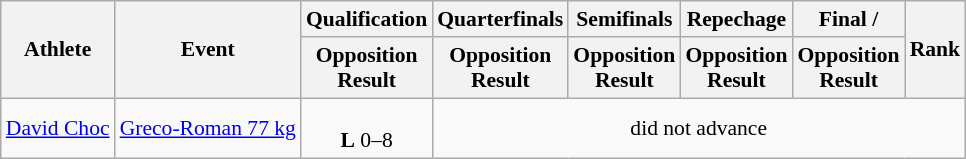<table class="wikitable" border="1" style="font-size:90%">
<tr>
<th rowspan=2>Athlete</th>
<th rowspan=2>Event</th>
<th>Qualification</th>
<th>Quarterfinals</th>
<th>Semifinals</th>
<th>Repechage</th>
<th>Final / </th>
<th rowspan=2>Rank</th>
</tr>
<tr>
<th>Opposition<br>Result</th>
<th>Opposition<br>Result</th>
<th>Opposition<br>Result</th>
<th>Opposition<br>Result</th>
<th>Opposition<br>Result</th>
</tr>
<tr align=center>
<td align=left><a href='#'>David Choc</a></td>
<td align=left><a href='#'>Greco-Roman 77 kg</a></td>
<td><br><strong>L</strong> 0–8</td>
<td colspan=5>did not advance</td>
</tr>
</table>
